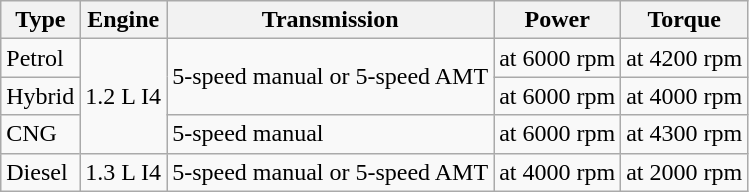<table class="wikitable">
<tr>
<th>Type</th>
<th>Engine</th>
<th>Transmission</th>
<th>Power</th>
<th>Torque</th>
</tr>
<tr>
<td>Petrol</td>
<td rowspan=3>1.2 L I4</td>
<td rowspan=2>5-speed manual or 5-speed AMT</td>
<td> at 6000 rpm</td>
<td> at 4200 rpm</td>
</tr>
<tr>
<td>Hybrid</td>
<td> at 6000 rpm</td>
<td> at 4000 rpm</td>
</tr>
<tr>
<td>CNG</td>
<td>5-speed manual</td>
<td> at 6000 rpm</td>
<td> at 4300 rpm</td>
</tr>
<tr>
<td>Diesel</td>
<td>1.3 L I4</td>
<td>5-speed manual or 5-speed AMT</td>
<td> at 4000 rpm</td>
<td> at 2000 rpm</td>
</tr>
</table>
